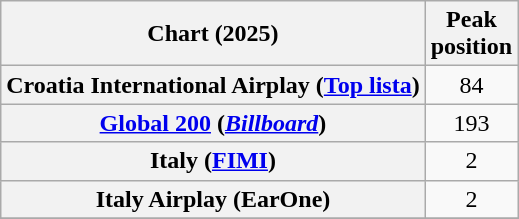<table class="wikitable sortable plainrowheaders" style="text-align:center">
<tr>
<th scope="col">Chart (2025)</th>
<th scope="col">Peak<br>position</th>
</tr>
<tr>
<th scope="row">Croatia International Airplay (<a href='#'>Top lista</a>)</th>
<td>84</td>
</tr>
<tr>
<th scope="row"><a href='#'>Global 200</a> (<em><a href='#'>Billboard</a></em>)</th>
<td>193</td>
</tr>
<tr>
<th scope="row">Italy (<a href='#'>FIMI</a>)</th>
<td>2</td>
</tr>
<tr>
<th scope="row">Italy Airplay (EarOne)</th>
<td>2</td>
</tr>
<tr>
</tr>
</table>
